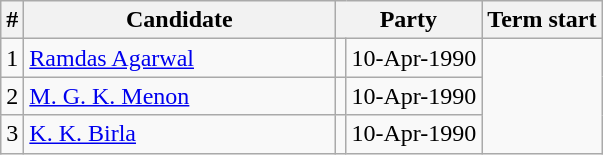<table class="wikitable">
<tr>
<th>#</th>
<th style="width:200px">Candidate</th>
<th colspan="2">Party</th>
<th>Term start</th>
</tr>
<tr>
<td>1</td>
<td><a href='#'>Ramdas Agarwal</a></td>
<td></td>
<td>10-Apr-1990</td>
</tr>
<tr>
<td>2</td>
<td><a href='#'>M. G. K. Menon</a></td>
<td></td>
<td>10-Apr-1990</td>
</tr>
<tr>
<td>3</td>
<td><a href='#'>K. K. Birla</a></td>
<td></td>
<td>10-Apr-1990</td>
</tr>
</table>
